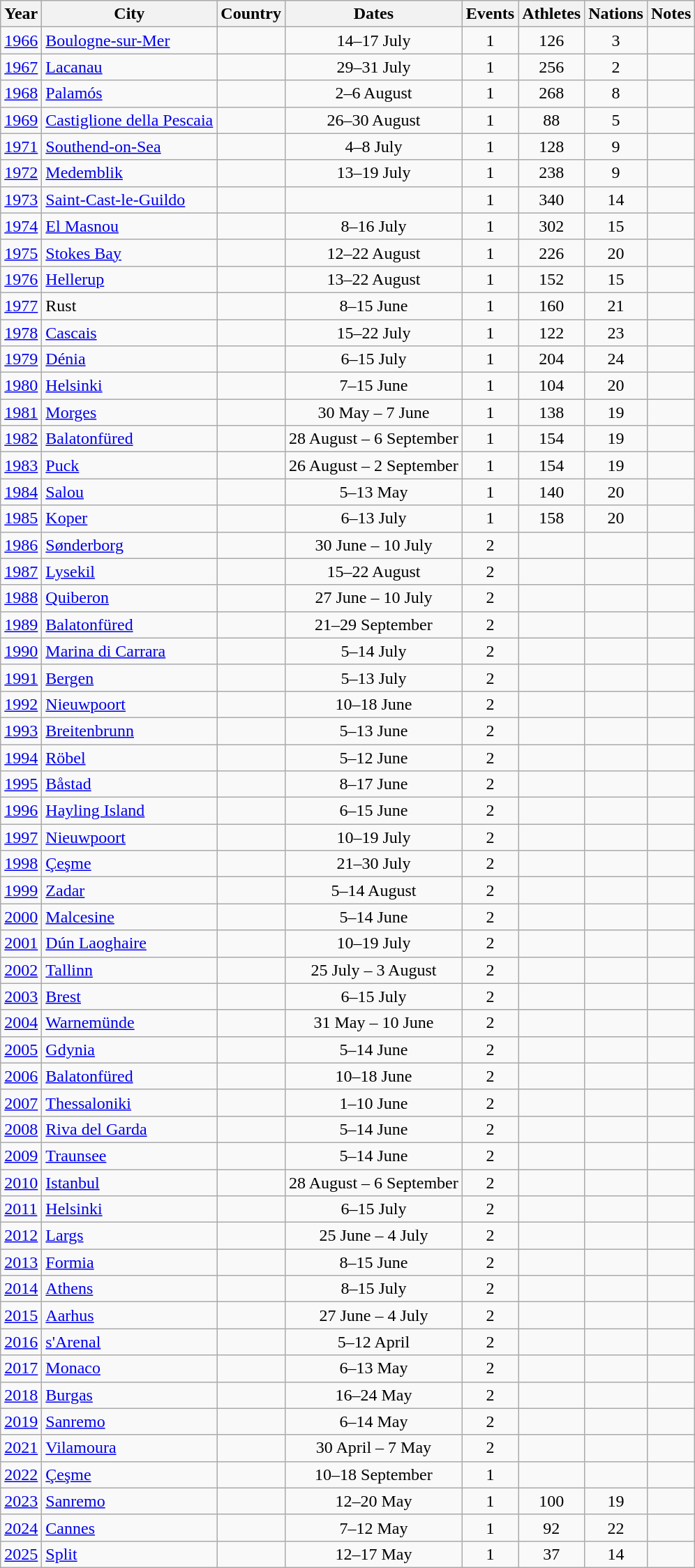<table class="wikitable">
<tr>
<th>Year</th>
<th>City</th>
<th>Country</th>
<th>Dates</th>
<th>Events</th>
<th>Athletes</th>
<th>Nations</th>
<th>Notes</th>
</tr>
<tr>
<td><a href='#'>1966</a></td>
<td><a href='#'>Boulogne-sur-Mer</a></td>
<td></td>
<td align=center>14–17 July</td>
<td align=center>1</td>
<td align=center>126</td>
<td align=center>3</td>
<td></td>
</tr>
<tr>
<td><a href='#'>1967</a></td>
<td><a href='#'>Lacanau</a></td>
<td></td>
<td align=center>29–31 July</td>
<td align=center>1</td>
<td align=center>256</td>
<td align=center>2</td>
<td></td>
</tr>
<tr>
<td><a href='#'>1968</a></td>
<td><a href='#'>Palamós</a></td>
<td></td>
<td align=center>2–6 August</td>
<td align=center>1</td>
<td align=center>268</td>
<td align=center>8</td>
<td></td>
</tr>
<tr>
<td><a href='#'>1969</a></td>
<td><a href='#'>Castiglione della Pescaia</a></td>
<td></td>
<td align=center>26–30 August</td>
<td align=center>1</td>
<td align=center>88</td>
<td align=center>5</td>
<td></td>
</tr>
<tr>
<td><a href='#'>1971</a></td>
<td><a href='#'>Southend-on-Sea</a></td>
<td></td>
<td align=center>4–8 July</td>
<td align=center>1</td>
<td align=center>128</td>
<td align=center>9</td>
<td></td>
</tr>
<tr>
<td><a href='#'>1972</a></td>
<td><a href='#'>Medemblik</a></td>
<td></td>
<td align=center>13–19 July</td>
<td align=center>1</td>
<td align=center>238</td>
<td align=center>9</td>
<td></td>
</tr>
<tr>
<td><a href='#'>1973</a></td>
<td><a href='#'>Saint-Cast-le-Guildo</a></td>
<td></td>
<td align=center></td>
<td align=center>1</td>
<td align=center>340</td>
<td align=center>14</td>
<td></td>
</tr>
<tr>
<td><a href='#'>1974</a></td>
<td><a href='#'>El Masnou</a></td>
<td></td>
<td align=center>8–16 July</td>
<td align=center>1</td>
<td align=center>302</td>
<td align=center>15</td>
<td></td>
</tr>
<tr>
<td><a href='#'>1975</a></td>
<td><a href='#'>Stokes Bay</a></td>
<td></td>
<td align=center>12–22 August</td>
<td align=center>1</td>
<td align=center>226</td>
<td align=center>20</td>
<td></td>
</tr>
<tr>
<td><a href='#'>1976</a></td>
<td><a href='#'>Hellerup</a></td>
<td></td>
<td align=center>13–22 August</td>
<td align=center>1</td>
<td align=center>152</td>
<td align=center>15</td>
<td></td>
</tr>
<tr>
<td><a href='#'>1977</a></td>
<td>Rust</td>
<td></td>
<td align=center>8–15 June</td>
<td align=center>1</td>
<td align=center>160</td>
<td align=center>21</td>
<td></td>
</tr>
<tr>
<td><a href='#'>1978</a></td>
<td><a href='#'>Cascais</a></td>
<td></td>
<td align=center>15–22 July</td>
<td align=center>1</td>
<td align=center>122</td>
<td align=center>23</td>
<td></td>
</tr>
<tr>
<td><a href='#'>1979</a></td>
<td><a href='#'>Dénia</a></td>
<td></td>
<td align=center>6–15 July</td>
<td align=center>1</td>
<td align=center>204</td>
<td align=center>24</td>
<td></td>
</tr>
<tr>
<td><a href='#'>1980</a></td>
<td><a href='#'>Helsinki</a></td>
<td></td>
<td align=center>7–15 June</td>
<td align=center>1</td>
<td align=center>104</td>
<td align=center>20</td>
<td></td>
</tr>
<tr>
<td><a href='#'>1981</a></td>
<td><a href='#'>Morges</a></td>
<td></td>
<td align=center>30 May – 7 June</td>
<td align=center>1</td>
<td align=center>138</td>
<td align=center>19</td>
<td></td>
</tr>
<tr>
<td><a href='#'>1982</a></td>
<td><a href='#'>Balatonfüred</a></td>
<td></td>
<td align=center>28 August – 6 September</td>
<td align=center>1</td>
<td align=center>154</td>
<td align=center>19</td>
<td></td>
</tr>
<tr>
<td><a href='#'>1983</a></td>
<td><a href='#'>Puck</a></td>
<td></td>
<td align=center>26 August – 2 September</td>
<td align=center>1</td>
<td align=center>154</td>
<td align=center>19</td>
<td></td>
</tr>
<tr>
<td><a href='#'>1984</a></td>
<td><a href='#'>Salou</a></td>
<td></td>
<td align=center>5–13 May</td>
<td align=center>1</td>
<td align=center>140</td>
<td align=center>20</td>
<td></td>
</tr>
<tr>
<td><a href='#'>1985</a></td>
<td><a href='#'>Koper</a></td>
<td></td>
<td align=center>6–13 July</td>
<td align=center>1</td>
<td align=center>158</td>
<td align=center>20</td>
<td></td>
</tr>
<tr>
<td><a href='#'>1986</a></td>
<td><a href='#'>Sønderborg</a></td>
<td></td>
<td align=center>30 June – 10 July</td>
<td align=center>2</td>
<td align=center></td>
<td align=center></td>
<td></td>
</tr>
<tr>
<td><a href='#'>1987</a></td>
<td><a href='#'>Lysekil</a></td>
<td></td>
<td align=center>15–22 August</td>
<td align=center>2</td>
<td align=center></td>
<td align=center></td>
<td></td>
</tr>
<tr>
<td><a href='#'>1988</a></td>
<td><a href='#'>Quiberon</a></td>
<td></td>
<td align=center>27 June – 10 July</td>
<td align=center>2</td>
<td align=center></td>
<td align=center></td>
<td></td>
</tr>
<tr>
<td><a href='#'>1989</a></td>
<td><a href='#'>Balatonfüred</a></td>
<td></td>
<td align=center>21–29 September</td>
<td align=center>2</td>
<td align=center></td>
<td align=center></td>
<td></td>
</tr>
<tr>
<td><a href='#'>1990</a></td>
<td><a href='#'>Marina di Carrara</a></td>
<td></td>
<td align=center>5–14 July</td>
<td align=center>2</td>
<td align=center></td>
<td align=center></td>
<td></td>
</tr>
<tr>
<td><a href='#'>1991</a></td>
<td><a href='#'>Bergen</a></td>
<td></td>
<td align=center>5–13 July</td>
<td align=center>2</td>
<td align=center></td>
<td align=center></td>
<td></td>
</tr>
<tr>
<td><a href='#'>1992</a></td>
<td><a href='#'>Nieuwpoort</a></td>
<td></td>
<td align=center>10–18 June</td>
<td align=center>2</td>
<td align=center></td>
<td align=center></td>
<td></td>
</tr>
<tr>
<td><a href='#'>1993</a></td>
<td><a href='#'>Breitenbrunn</a></td>
<td></td>
<td align=center>5–13 June</td>
<td align=center>2</td>
<td align=center></td>
<td align=center></td>
<td></td>
</tr>
<tr>
<td><a href='#'>1994</a></td>
<td><a href='#'>Röbel</a></td>
<td></td>
<td align=center>5–12 June</td>
<td align=center>2</td>
<td align=center></td>
<td align=center></td>
<td></td>
</tr>
<tr>
<td><a href='#'>1995</a></td>
<td><a href='#'>Båstad</a></td>
<td></td>
<td align=center>8–17 June</td>
<td align=center>2</td>
<td align=center></td>
<td align=center></td>
<td></td>
</tr>
<tr>
<td><a href='#'>1996</a></td>
<td><a href='#'>Hayling Island</a></td>
<td></td>
<td align=center>6–15 June</td>
<td align=center>2</td>
<td align=center></td>
<td align=center></td>
<td></td>
</tr>
<tr>
<td><a href='#'>1997</a></td>
<td><a href='#'>Nieuwpoort</a></td>
<td></td>
<td align=center>10–19 July</td>
<td align=center>2</td>
<td align=center></td>
<td align=center></td>
<td></td>
</tr>
<tr>
<td><a href='#'>1998</a></td>
<td><a href='#'>Çeşme</a></td>
<td></td>
<td align=center>21–30 July</td>
<td align=center>2</td>
<td align=center></td>
<td align=center></td>
<td></td>
</tr>
<tr>
<td><a href='#'>1999</a></td>
<td><a href='#'>Zadar</a></td>
<td></td>
<td align=center>5–14 August</td>
<td align=center>2</td>
<td align=center></td>
<td align=center></td>
<td></td>
</tr>
<tr>
<td><a href='#'>2000</a></td>
<td><a href='#'>Malcesine</a></td>
<td></td>
<td align=center>5–14 June</td>
<td align=center>2</td>
<td align=center></td>
<td align=center></td>
<td></td>
</tr>
<tr>
<td><a href='#'>2001</a></td>
<td><a href='#'>Dún Laoghaire</a></td>
<td></td>
<td align=center>10–19 July</td>
<td align=center>2</td>
<td align=center></td>
<td align=center></td>
<td></td>
</tr>
<tr>
<td><a href='#'>2002</a></td>
<td><a href='#'>Tallinn</a></td>
<td></td>
<td align=center>25 July – 3 August</td>
<td align=center>2</td>
<td align=center></td>
<td align=center></td>
<td></td>
</tr>
<tr>
<td><a href='#'>2003</a></td>
<td><a href='#'>Brest</a></td>
<td></td>
<td align=center>6–15 July</td>
<td align=center>2</td>
<td align=center></td>
<td align=center></td>
<td></td>
</tr>
<tr>
<td><a href='#'>2004</a></td>
<td><a href='#'>Warnemünde</a></td>
<td></td>
<td align=center>31 May – 10 June</td>
<td align=center>2</td>
<td align=center></td>
<td align=center></td>
<td></td>
</tr>
<tr>
<td><a href='#'>2005</a></td>
<td><a href='#'>Gdynia</a></td>
<td></td>
<td align=center>5–14 June</td>
<td align=center>2</td>
<td align=center></td>
<td align=center></td>
<td></td>
</tr>
<tr>
<td><a href='#'>2006</a></td>
<td><a href='#'>Balatonfüred</a></td>
<td></td>
<td align=center>10–18 June</td>
<td align=center>2</td>
<td align=center></td>
<td align=center></td>
<td></td>
</tr>
<tr>
<td><a href='#'>2007</a></td>
<td><a href='#'>Thessaloniki</a></td>
<td></td>
<td align=center>1–10 June</td>
<td align=center>2</td>
<td align=center></td>
<td align=center></td>
<td></td>
</tr>
<tr>
<td><a href='#'>2008</a></td>
<td><a href='#'>Riva del Garda</a></td>
<td></td>
<td align=center>5–14 June</td>
<td align=center>2</td>
<td align=center></td>
<td align=center></td>
<td></td>
</tr>
<tr>
<td><a href='#'>2009</a></td>
<td><a href='#'>Traunsee</a></td>
<td></td>
<td align=center>5–14 June</td>
<td align=center>2</td>
<td align=center></td>
<td align=center></td>
<td></td>
</tr>
<tr>
<td><a href='#'>2010</a></td>
<td><a href='#'>Istanbul</a></td>
<td></td>
<td align=center>28 August – 6 September</td>
<td align=center>2</td>
<td align=center></td>
<td align=center></td>
<td></td>
</tr>
<tr>
<td><a href='#'>2011</a></td>
<td><a href='#'>Helsinki</a></td>
<td></td>
<td align=center>6–15 July</td>
<td align=center>2</td>
<td align=center></td>
<td align=center></td>
<td></td>
</tr>
<tr>
<td><a href='#'>2012</a></td>
<td><a href='#'>Largs</a></td>
<td></td>
<td align=center>25 June – 4 July</td>
<td align=center>2</td>
<td align=center></td>
<td align=center></td>
<td></td>
</tr>
<tr>
<td><a href='#'>2013</a></td>
<td><a href='#'>Formia</a></td>
<td></td>
<td align=center>8–15 June</td>
<td align=center>2</td>
<td align=center></td>
<td align=center></td>
<td></td>
</tr>
<tr>
<td><a href='#'>2014</a></td>
<td><a href='#'>Athens</a></td>
<td></td>
<td align=center>8–15 July</td>
<td align=center>2</td>
<td align=center></td>
<td align=center></td>
<td></td>
</tr>
<tr>
<td><a href='#'>2015</a></td>
<td><a href='#'>Aarhus</a></td>
<td></td>
<td align=center>27 June – 4 July</td>
<td align=center>2</td>
<td align=center></td>
<td align=center></td>
<td></td>
</tr>
<tr>
<td><a href='#'>2016</a></td>
<td><a href='#'>s'Arenal</a></td>
<td></td>
<td align=center>5–12 April</td>
<td align=center>2</td>
<td align=center></td>
<td align=center></td>
<td></td>
</tr>
<tr>
<td><a href='#'>2017</a></td>
<td><a href='#'>Monaco</a></td>
<td></td>
<td align=center>6–13 May</td>
<td align=center>2</td>
<td align=center></td>
<td align=center></td>
<td></td>
</tr>
<tr>
<td><a href='#'>2018</a></td>
<td><a href='#'>Burgas</a></td>
<td></td>
<td align=center>16–24 May</td>
<td align=center>2</td>
<td align=center></td>
<td align=center></td>
<td></td>
</tr>
<tr>
<td><a href='#'>2019</a></td>
<td><a href='#'>Sanremo</a></td>
<td></td>
<td align=center>6–14 May</td>
<td align=center>2</td>
<td align=center></td>
<td align=center></td>
<td></td>
</tr>
<tr>
<td><a href='#'>2021</a></td>
<td><a href='#'>Vilamoura</a></td>
<td></td>
<td align=center>30 April – 7 May</td>
<td align=center>2</td>
<td align=center></td>
<td align=center></td>
<td></td>
</tr>
<tr>
<td><a href='#'>2022</a></td>
<td><a href='#'>Çeşme</a></td>
<td></td>
<td align=center>10–18 September</td>
<td align=center>1</td>
<td align=center></td>
<td align=center></td>
<td></td>
</tr>
<tr>
<td><a href='#'>2023</a></td>
<td><a href='#'>Sanremo</a></td>
<td></td>
<td align=center>12–20 May</td>
<td align=center>1</td>
<td align=center>100</td>
<td align=center>19</td>
<td></td>
</tr>
<tr>
<td><a href='#'>2024</a></td>
<td><a href='#'>Cannes</a></td>
<td></td>
<td align=center>7–12 May</td>
<td align=center>1</td>
<td align=center>92</td>
<td align=center>22</td>
<td></td>
</tr>
<tr>
<td><a href='#'>2025</a></td>
<td><a href='#'>Split</a></td>
<td></td>
<td align=center>12–17 May</td>
<td align=center>1</td>
<td align=center>37</td>
<td align=center>14</td>
<td></td>
</tr>
</table>
